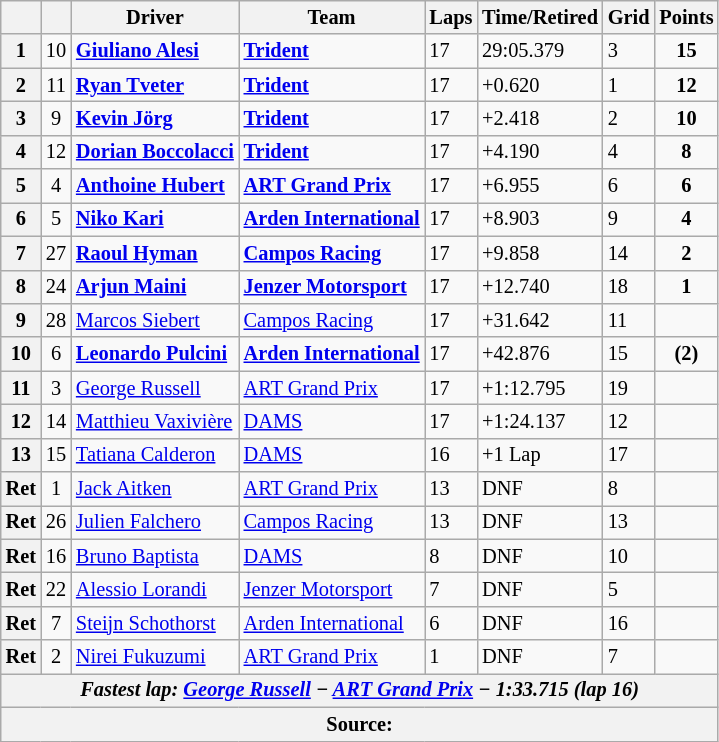<table class="wikitable" style="font-size:85%">
<tr>
<th></th>
<th></th>
<th>Driver</th>
<th>Team</th>
<th>Laps</th>
<th>Time/Retired</th>
<th>Grid</th>
<th>Points</th>
</tr>
<tr>
<th>1</th>
<td align="center">10</td>
<td><strong> <a href='#'>Giuliano Alesi</a></strong></td>
<td><strong><a href='#'>Trident</a></strong></td>
<td>17</td>
<td>29:05.379</td>
<td>3</td>
<td align="center"><strong>15</strong></td>
</tr>
<tr>
<th>2</th>
<td align="center">11</td>
<td><strong> <a href='#'>Ryan Tveter</a></strong></td>
<td><strong><a href='#'>Trident</a></strong></td>
<td>17</td>
<td>+0.620</td>
<td>1</td>
<td align="center"><strong>12</strong></td>
</tr>
<tr>
<th>3</th>
<td align="center">9</td>
<td><strong> <a href='#'>Kevin Jörg</a></strong></td>
<td><strong><a href='#'>Trident</a></strong></td>
<td>17</td>
<td>+2.418</td>
<td>2</td>
<td align="center"><strong>10</strong></td>
</tr>
<tr>
<th>4</th>
<td align="center">12</td>
<td><strong> <a href='#'>Dorian Boccolacci</a></strong></td>
<td><strong><a href='#'>Trident</a></strong></td>
<td>17</td>
<td>+4.190</td>
<td>4</td>
<td align="center"><strong>8</strong></td>
</tr>
<tr>
<th>5</th>
<td align="center">4</td>
<td><strong> <a href='#'>Anthoine Hubert</a></strong></td>
<td><strong><a href='#'>ART Grand Prix</a></strong></td>
<td>17</td>
<td>+6.955</td>
<td>6</td>
<td align="center"><strong>6</strong></td>
</tr>
<tr>
<th>6</th>
<td align="center">5</td>
<td><strong> <a href='#'>Niko Kari</a></strong></td>
<td><strong><a href='#'>Arden International</a></strong></td>
<td>17</td>
<td>+8.903</td>
<td>9</td>
<td align="center"><strong>4</strong></td>
</tr>
<tr>
<th>7</th>
<td align="center">27</td>
<td><strong> <a href='#'>Raoul Hyman</a></strong></td>
<td><strong><a href='#'>Campos Racing</a></strong></td>
<td>17</td>
<td>+9.858</td>
<td>14</td>
<td align="center"><strong>2</strong></td>
</tr>
<tr>
<th>8</th>
<td align="center">24</td>
<td><strong> <a href='#'>Arjun Maini</a></strong></td>
<td><strong><a href='#'>Jenzer Motorsport</a></strong></td>
<td>17</td>
<td>+12.740</td>
<td>18</td>
<td align="center"><strong>1</strong></td>
</tr>
<tr>
<th>9</th>
<td align="center">28</td>
<td> <a href='#'>Marcos Siebert</a></td>
<td><a href='#'>Campos Racing</a></td>
<td>17</td>
<td>+31.642</td>
<td>11</td>
<td></td>
</tr>
<tr>
<th>10</th>
<td align="center">6</td>
<td><strong> <a href='#'>Leonardo Pulcini</a></strong></td>
<td><strong><a href='#'>Arden International</a></strong></td>
<td>17</td>
<td>+42.876</td>
<td>15</td>
<td align="center"><strong>(2)</strong></td>
</tr>
<tr>
<th>11</th>
<td align="center">3</td>
<td> <a href='#'>George Russell</a></td>
<td><a href='#'>ART Grand Prix</a></td>
<td>17</td>
<td>+1:12.795</td>
<td>19</td>
<td></td>
</tr>
<tr>
<th>12</th>
<td align="center">14</td>
<td> <a href='#'>Matthieu Vaxivière</a></td>
<td><a href='#'>DAMS</a></td>
<td>17</td>
<td>+1:24.137</td>
<td>12</td>
<td></td>
</tr>
<tr>
<th>13</th>
<td align="center">15</td>
<td> <a href='#'>Tatiana Calderon</a></td>
<td><a href='#'>DAMS</a></td>
<td>16</td>
<td>+1 Lap</td>
<td>17</td>
<td></td>
</tr>
<tr>
<th>Ret</th>
<td align="center">1</td>
<td> <a href='#'>Jack Aitken</a></td>
<td><a href='#'>ART Grand Prix</a></td>
<td>13</td>
<td>DNF</td>
<td>8</td>
<td></td>
</tr>
<tr>
<th>Ret</th>
<td align="center">26</td>
<td> <a href='#'>Julien Falchero</a></td>
<td><a href='#'>Campos Racing</a></td>
<td>13</td>
<td>DNF</td>
<td>13</td>
<td></td>
</tr>
<tr>
<th>Ret</th>
<td align="center">16</td>
<td> <a href='#'>Bruno Baptista</a></td>
<td><a href='#'>DAMS</a></td>
<td>8</td>
<td>DNF</td>
<td>10</td>
<td></td>
</tr>
<tr>
<th>Ret</th>
<td align="center">22</td>
<td> <a href='#'>Alessio Lorandi</a></td>
<td><a href='#'>Jenzer Motorsport</a></td>
<td>7</td>
<td>DNF</td>
<td>5</td>
<td></td>
</tr>
<tr>
<th>Ret</th>
<td align="center">7</td>
<td> <a href='#'>Steijn Schothorst</a></td>
<td><a href='#'>Arden International</a></td>
<td>6</td>
<td>DNF</td>
<td>16</td>
<td></td>
</tr>
<tr>
<th>Ret</th>
<td align="center">2</td>
<td> <a href='#'>Nirei Fukuzumi</a></td>
<td><a href='#'>ART Grand Prix</a></td>
<td>1</td>
<td>DNF</td>
<td>7</td>
<td></td>
</tr>
<tr>
<th colspan="8"><em>Fastest lap:  <strong><a href='#'>George Russell</a> − <a href='#'>ART Grand Prix</a> − 1:33.715 (lap 16)<strong><em></th>
</tr>
<tr>
<th colspan="8">Source:</th>
</tr>
</table>
